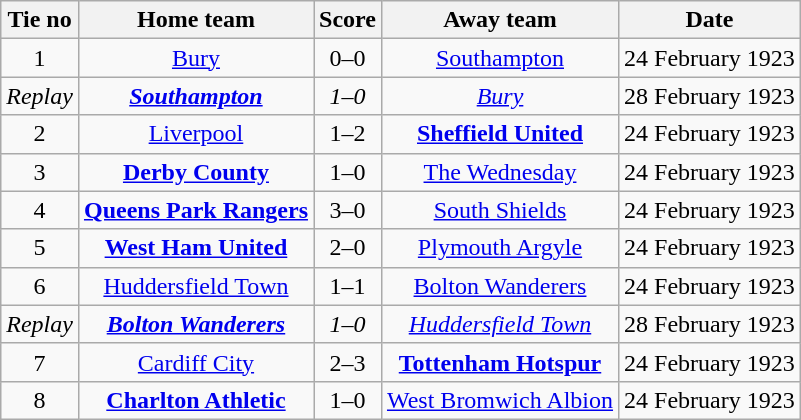<table class="wikitable" style="text-align: center">
<tr>
<th>Tie no</th>
<th>Home team</th>
<th>Score</th>
<th>Away team</th>
<th>Date</th>
</tr>
<tr>
<td>1</td>
<td><a href='#'>Bury</a></td>
<td>0–0</td>
<td><a href='#'>Southampton</a></td>
<td>24 February 1923</td>
</tr>
<tr>
<td><em>Replay</em></td>
<td><strong><em><a href='#'>Southampton</a></em></strong></td>
<td><em>1–0</em></td>
<td><em><a href='#'>Bury</a></em></td>
<td>28 February 1923</td>
</tr>
<tr>
<td>2</td>
<td><a href='#'>Liverpool</a></td>
<td>1–2</td>
<td><strong><a href='#'>Sheffield United</a></strong></td>
<td>24 February 1923</td>
</tr>
<tr>
<td>3</td>
<td><strong><a href='#'>Derby County</a></strong></td>
<td>1–0</td>
<td><a href='#'>The Wednesday</a></td>
<td>24 February 1923</td>
</tr>
<tr>
<td>4</td>
<td><strong><a href='#'>Queens Park Rangers</a></strong></td>
<td>3–0</td>
<td><a href='#'>South Shields</a></td>
<td>24 February 1923</td>
</tr>
<tr>
<td>5</td>
<td><strong><a href='#'>West Ham United</a></strong></td>
<td>2–0</td>
<td><a href='#'>Plymouth Argyle</a></td>
<td>24 February 1923</td>
</tr>
<tr>
<td>6</td>
<td><a href='#'>Huddersfield Town</a></td>
<td>1–1</td>
<td><a href='#'>Bolton Wanderers</a></td>
<td>24 February 1923</td>
</tr>
<tr>
<td><em>Replay</em></td>
<td><strong><em><a href='#'>Bolton Wanderers</a></em></strong></td>
<td><em>1–0</em></td>
<td><em><a href='#'>Huddersfield Town</a></em></td>
<td>28 February 1923</td>
</tr>
<tr>
<td>7</td>
<td><a href='#'>Cardiff City</a></td>
<td>2–3</td>
<td><strong><a href='#'>Tottenham Hotspur</a></strong></td>
<td>24 February 1923</td>
</tr>
<tr>
<td>8</td>
<td><strong><a href='#'>Charlton Athletic</a></strong></td>
<td>1–0</td>
<td><a href='#'>West Bromwich Albion</a></td>
<td>24 February 1923</td>
</tr>
</table>
